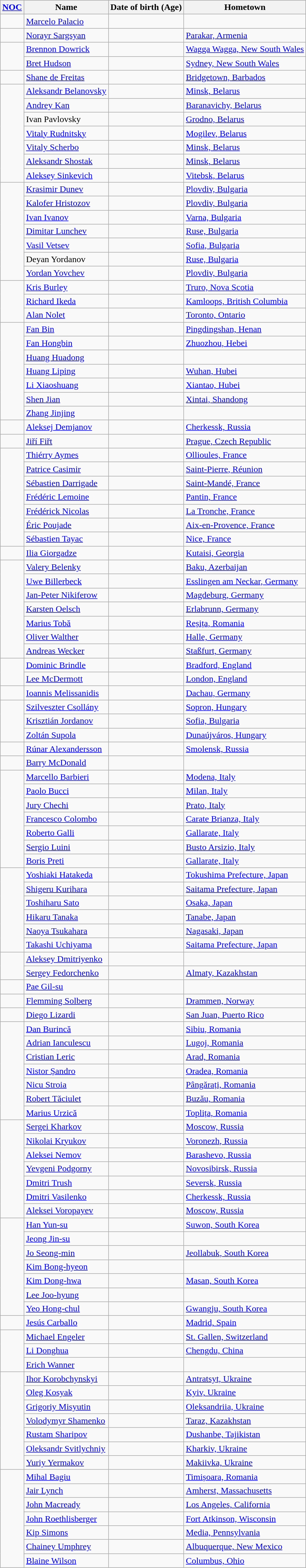<table class="wikitable sortable">
<tr>
<th><a href='#'>NOC</a></th>
<th>Name</th>
<th>Date of birth (Age)</th>
<th>Hometown</th>
</tr>
<tr>
<td></td>
<td><a href='#'>Marcelo Palacio</a></td>
<td></td>
<td></td>
</tr>
<tr>
<td></td>
<td><a href='#'>Norayr Sargsyan</a></td>
<td></td>
<td><a href='#'>Parakar, Armenia</a></td>
</tr>
<tr>
<td rowspan="2"></td>
<td><a href='#'>Brennon Dowrick</a></td>
<td></td>
<td><a href='#'>Wagga Wagga, New South Wales</a></td>
</tr>
<tr>
<td><a href='#'>Bret Hudson</a></td>
<td></td>
<td><a href='#'>Sydney, New South Wales</a></td>
</tr>
<tr>
<td></td>
<td><a href='#'>Shane de Freitas</a></td>
<td></td>
<td><a href='#'>Bridgetown, Barbados</a></td>
</tr>
<tr>
<td rowspan="7"></td>
<td><a href='#'>Aleksandr Belanovsky</a></td>
<td></td>
<td><a href='#'>Minsk, Belarus</a></td>
</tr>
<tr>
<td><a href='#'>Andrey Kan</a></td>
<td></td>
<td><a href='#'>Baranavichy, Belarus</a></td>
</tr>
<tr>
<td>Ivan Pavlovsky</td>
<td></td>
<td><a href='#'>Grodno, Belarus</a></td>
</tr>
<tr>
<td><a href='#'>Vitaly Rudnitsky</a></td>
<td></td>
<td><a href='#'>Mogilev, Belarus</a></td>
</tr>
<tr>
<td><a href='#'>Vitaly Scherbo</a></td>
<td></td>
<td><a href='#'>Minsk, Belarus</a></td>
</tr>
<tr>
<td><a href='#'>Aleksandr Shostak</a></td>
<td></td>
<td><a href='#'>Minsk, Belarus</a></td>
</tr>
<tr>
<td><a href='#'>Aleksey Sinkevich</a></td>
<td></td>
<td><a href='#'>Vitebsk, Belarus</a></td>
</tr>
<tr>
<td rowspan="7"></td>
<td><a href='#'>Krasimir Dunev</a></td>
<td></td>
<td><a href='#'>Plovdiv, Bulgaria</a></td>
</tr>
<tr>
<td><a href='#'>Kalofer Hristozov</a></td>
<td></td>
<td><a href='#'>Plovdiv, Bulgaria</a></td>
</tr>
<tr>
<td><a href='#'>Ivan Ivanov</a></td>
<td></td>
<td><a href='#'>Varna, Bulgaria</a></td>
</tr>
<tr>
<td><a href='#'>Dimitar Lunchev</a></td>
<td></td>
<td><a href='#'>Ruse, Bulgaria</a></td>
</tr>
<tr>
<td><a href='#'>Vasil Vetsev</a></td>
<td></td>
<td><a href='#'>Sofia, Bulgaria</a></td>
</tr>
<tr>
<td>Deyan Yordanov</td>
<td></td>
<td><a href='#'>Ruse, Bulgaria</a></td>
</tr>
<tr>
<td><a href='#'>Yordan Yovchev</a></td>
<td></td>
<td><a href='#'>Plovdiv, Bulgaria</a></td>
</tr>
<tr>
<td rowspan="3"></td>
<td><a href='#'>Kris Burley</a></td>
<td></td>
<td><a href='#'>Truro, Nova Scotia</a></td>
</tr>
<tr>
<td><a href='#'>Richard Ikeda</a></td>
<td></td>
<td><a href='#'>Kamloops, British Columbia</a></td>
</tr>
<tr>
<td><a href='#'>Alan Nolet</a></td>
<td></td>
<td><a href='#'>Toronto, Ontario</a></td>
</tr>
<tr>
<td rowspan="7"></td>
<td><a href='#'>Fan Bin</a></td>
<td></td>
<td><a href='#'>Pingdingshan, Henan</a></td>
</tr>
<tr>
<td><a href='#'>Fan Hongbin</a></td>
<td></td>
<td><a href='#'>Zhuozhou, Hebei</a></td>
</tr>
<tr>
<td><a href='#'>Huang Huadong</a></td>
<td></td>
<td></td>
</tr>
<tr>
<td><a href='#'>Huang Liping</a></td>
<td></td>
<td><a href='#'>Wuhan, Hubei</a></td>
</tr>
<tr>
<td><a href='#'>Li Xiaoshuang</a></td>
<td></td>
<td><a href='#'>Xiantao, Hubei</a></td>
</tr>
<tr>
<td><a href='#'>Shen Jian</a></td>
<td></td>
<td><a href='#'>Xintai, Shandong</a></td>
</tr>
<tr>
<td><a href='#'>Zhang Jinjing</a></td>
<td></td>
<td></td>
</tr>
<tr>
<td></td>
<td><a href='#'>Aleksej Demjanov</a></td>
<td></td>
<td><a href='#'>Cherkessk, Russia</a></td>
</tr>
<tr>
<td></td>
<td><a href='#'>Jiří Fiřt</a></td>
<td></td>
<td><a href='#'>Prague, Czech Republic</a></td>
</tr>
<tr>
<td rowspan="7"></td>
<td><a href='#'>Thiérry Aymes</a></td>
<td></td>
<td><a href='#'>Ollioules, France</a></td>
</tr>
<tr>
<td><a href='#'>Patrice Casimir</a></td>
<td></td>
<td><a href='#'>Saint-Pierre, Réunion</a></td>
</tr>
<tr>
<td><a href='#'>Sébastien Darrigade</a></td>
<td></td>
<td><a href='#'>Saint-Mandé, France</a></td>
</tr>
<tr>
<td><a href='#'>Frédéric Lemoine</a></td>
<td></td>
<td><a href='#'>Pantin, France</a></td>
</tr>
<tr>
<td><a href='#'>Frédérick Nicolas</a></td>
<td></td>
<td><a href='#'>La Tronche, France</a></td>
</tr>
<tr>
<td><a href='#'>Éric Poujade</a></td>
<td></td>
<td><a href='#'>Aix-en-Provence, France</a></td>
</tr>
<tr>
<td><a href='#'>Sébastien Tayac</a></td>
<td></td>
<td><a href='#'>Nice, France</a></td>
</tr>
<tr>
<td></td>
<td><a href='#'>Ilia Giorgadze</a></td>
<td></td>
<td><a href='#'>Kutaisi, Georgia</a></td>
</tr>
<tr>
<td rowspan="7"></td>
<td><a href='#'>Valery Belenky</a></td>
<td></td>
<td><a href='#'>Baku, Azerbaijan</a></td>
</tr>
<tr>
<td><a href='#'>Uwe Billerbeck</a></td>
<td></td>
<td><a href='#'>Esslingen am Neckar, Germany</a></td>
</tr>
<tr>
<td><a href='#'>Jan-Peter Nikiferow</a></td>
<td></td>
<td><a href='#'>Magdeburg, Germany</a></td>
</tr>
<tr>
<td><a href='#'>Karsten Oelsch</a></td>
<td></td>
<td><a href='#'>Erlabrunn, Germany</a></td>
</tr>
<tr>
<td><a href='#'>Marius Tobă</a></td>
<td></td>
<td><a href='#'>Reșița, Romania</a></td>
</tr>
<tr>
<td><a href='#'>Oliver Walther</a></td>
<td></td>
<td><a href='#'>Halle, Germany</a></td>
</tr>
<tr>
<td><a href='#'>Andreas Wecker</a></td>
<td></td>
<td><a href='#'>Staßfurt, Germany</a></td>
</tr>
<tr>
<td rowspan="2"></td>
<td><a href='#'>Dominic Brindle</a></td>
<td></td>
<td><a href='#'>Bradford, England</a></td>
</tr>
<tr>
<td><a href='#'>Lee McDermott</a></td>
<td></td>
<td><a href='#'>London, England</a></td>
</tr>
<tr>
<td></td>
<td><a href='#'>Ioannis Melissanidis</a></td>
<td></td>
<td><a href='#'>Dachau, Germany</a></td>
</tr>
<tr>
<td rowspan="3"></td>
<td><a href='#'>Szilveszter Csollány</a></td>
<td></td>
<td><a href='#'>Sopron, Hungary</a></td>
</tr>
<tr>
<td><a href='#'>Krisztián Jordanov</a></td>
<td></td>
<td><a href='#'>Sofia, Bulgaria</a></td>
</tr>
<tr>
<td><a href='#'>Zoltán Supola</a></td>
<td></td>
<td><a href='#'>Dunaújváros, Hungary</a></td>
</tr>
<tr>
<td></td>
<td><a href='#'>Rúnar Alexandersson</a></td>
<td></td>
<td><a href='#'>Smolensk, Russia</a></td>
</tr>
<tr>
<td></td>
<td><a href='#'>Barry McDonald</a></td>
<td></td>
<td></td>
</tr>
<tr>
<td rowspan="7"></td>
<td><a href='#'>Marcello Barbieri</a></td>
<td></td>
<td><a href='#'>Modena, Italy</a></td>
</tr>
<tr>
<td><a href='#'>Paolo Bucci</a></td>
<td></td>
<td><a href='#'>Milan, Italy</a></td>
</tr>
<tr>
<td><a href='#'>Jury Chechi</a></td>
<td></td>
<td><a href='#'>Prato, Italy</a></td>
</tr>
<tr>
<td><a href='#'>Francesco Colombo</a></td>
<td></td>
<td><a href='#'>Carate Brianza, Italy</a></td>
</tr>
<tr>
<td><a href='#'>Roberto Galli</a></td>
<td></td>
<td><a href='#'>Gallarate, Italy</a></td>
</tr>
<tr>
<td><a href='#'>Sergio Luini</a></td>
<td></td>
<td><a href='#'>Busto Arsizio, Italy</a></td>
</tr>
<tr>
<td><a href='#'>Boris Preti</a></td>
<td></td>
<td><a href='#'>Gallarate, Italy</a></td>
</tr>
<tr>
<td rowspan="6"></td>
<td><a href='#'>Yoshiaki Hatakeda</a></td>
<td></td>
<td><a href='#'>Tokushima Prefecture, Japan</a></td>
</tr>
<tr>
<td><a href='#'>Shigeru Kurihara</a></td>
<td></td>
<td><a href='#'>Saitama Prefecture, Japan</a></td>
</tr>
<tr>
<td><a href='#'>Toshiharu Sato</a></td>
<td></td>
<td><a href='#'>Osaka, Japan</a></td>
</tr>
<tr>
<td><a href='#'>Hikaru Tanaka</a></td>
<td></td>
<td><a href='#'>Tanabe, Japan</a></td>
</tr>
<tr>
<td><a href='#'>Naoya Tsukahara</a></td>
<td></td>
<td><a href='#'>Nagasaki, Japan</a></td>
</tr>
<tr>
<td><a href='#'>Takashi Uchiyama</a></td>
<td></td>
<td><a href='#'>Saitama Prefecture, Japan</a></td>
</tr>
<tr>
<td rowspan="2"></td>
<td><a href='#'>Aleksey Dmitriyenko</a></td>
<td></td>
<td></td>
</tr>
<tr>
<td><a href='#'>Sergey Fedorchenko</a></td>
<td></td>
<td><a href='#'>Almaty, Kazakhstan</a></td>
</tr>
<tr>
<td></td>
<td><a href='#'>Pae Gil-su</a></td>
<td></td>
<td></td>
</tr>
<tr>
<td></td>
<td><a href='#'>Flemming Solberg</a></td>
<td></td>
<td><a href='#'>Drammen, Norway</a></td>
</tr>
<tr>
<td></td>
<td><a href='#'>Diego Lizardi</a></td>
<td></td>
<td><a href='#'>San Juan, Puerto Rico</a></td>
</tr>
<tr>
<td rowspan="7"></td>
<td><a href='#'>Dan Burincă</a></td>
<td></td>
<td><a href='#'>Sibiu, Romania</a></td>
</tr>
<tr>
<td><a href='#'>Adrian Ianculescu</a></td>
<td></td>
<td><a href='#'>Lugoj, Romania</a></td>
</tr>
<tr>
<td><a href='#'>Cristian Leric</a></td>
<td></td>
<td><a href='#'>Arad, Romania</a></td>
</tr>
<tr>
<td><a href='#'>Nistor Șandro</a></td>
<td></td>
<td><a href='#'>Oradea, Romania</a></td>
</tr>
<tr>
<td><a href='#'>Nicu Stroia</a></td>
<td></td>
<td><a href='#'>Pângărați, Romania</a></td>
</tr>
<tr>
<td><a href='#'>Robert Tăciulet</a></td>
<td></td>
<td><a href='#'>Buzău, Romania</a></td>
</tr>
<tr>
<td><a href='#'>Marius Urzică</a></td>
<td></td>
<td><a href='#'>Toplița, Romania</a></td>
</tr>
<tr>
<td rowspan="7"></td>
<td><a href='#'>Sergei Kharkov</a></td>
<td></td>
<td><a href='#'>Moscow, Russia</a></td>
</tr>
<tr>
<td><a href='#'>Nikolai Kryukov</a></td>
<td></td>
<td><a href='#'>Voronezh, Russia</a></td>
</tr>
<tr>
<td><a href='#'>Aleksei Nemov</a></td>
<td></td>
<td><a href='#'>Barashevo, Russia</a></td>
</tr>
<tr>
<td><a href='#'>Yevgeni Podgorny</a></td>
<td></td>
<td><a href='#'>Novosibirsk, Russia</a></td>
</tr>
<tr>
<td><a href='#'>Dmitri Trush</a></td>
<td></td>
<td><a href='#'>Seversk, Russia</a></td>
</tr>
<tr>
<td><a href='#'>Dmitri Vasilenko</a></td>
<td></td>
<td><a href='#'>Cherkessk, Russia</a></td>
</tr>
<tr>
<td><a href='#'>Aleksei Voropayev</a></td>
<td></td>
<td><a href='#'>Moscow, Russia</a></td>
</tr>
<tr>
<td rowspan="7"></td>
<td><a href='#'>Han Yun-su</a></td>
<td></td>
<td><a href='#'>Suwon, South Korea</a></td>
</tr>
<tr>
<td><a href='#'>Jeong Jin-su</a></td>
<td></td>
<td></td>
</tr>
<tr>
<td><a href='#'>Jo Seong-min</a></td>
<td></td>
<td><a href='#'>Jeollabuk, South Korea</a></td>
</tr>
<tr>
<td><a href='#'>Kim Bong-hyeon</a></td>
<td></td>
<td></td>
</tr>
<tr>
<td><a href='#'>Kim Dong-hwa</a></td>
<td></td>
<td><a href='#'>Masan, South Korea</a></td>
</tr>
<tr>
<td><a href='#'>Lee Joo-hyung</a></td>
<td></td>
<td></td>
</tr>
<tr>
<td><a href='#'>Yeo Hong-chul</a></td>
<td></td>
<td><a href='#'>Gwangju, South Korea</a></td>
</tr>
<tr>
<td></td>
<td><a href='#'>Jesús Carballo</a></td>
<td></td>
<td><a href='#'>Madrid, Spain</a></td>
</tr>
<tr>
<td rowspan="3"></td>
<td><a href='#'>Michael Engeler</a></td>
<td></td>
<td><a href='#'>St. Gallen, Switzerland</a></td>
</tr>
<tr>
<td><a href='#'>Li Donghua</a></td>
<td></td>
<td><a href='#'>Chengdu, China</a></td>
</tr>
<tr>
<td><a href='#'>Erich Wanner</a></td>
<td></td>
<td></td>
</tr>
<tr>
<td rowspan="7"></td>
<td><a href='#'>Ihor Korobchynskyi</a></td>
<td></td>
<td><a href='#'>Antratsyt, Ukraine</a></td>
</tr>
<tr>
<td><a href='#'>Oleg Kosyak</a></td>
<td></td>
<td><a href='#'>Kyiv, Ukraine</a></td>
</tr>
<tr>
<td><a href='#'>Grigoriy Misyutin</a></td>
<td></td>
<td><a href='#'>Oleksandriia, Ukraine</a></td>
</tr>
<tr>
<td><a href='#'>Volodymyr Shamenko</a></td>
<td></td>
<td><a href='#'>Taraz, Kazakhstan</a></td>
</tr>
<tr>
<td><a href='#'>Rustam Sharipov</a></td>
<td></td>
<td><a href='#'>Dushanbe, Tajikistan</a></td>
</tr>
<tr>
<td><a href='#'>Oleksandr Svitlychniy</a></td>
<td></td>
<td><a href='#'>Kharkiv, Ukraine</a></td>
</tr>
<tr>
<td><a href='#'>Yuriy Yermakov</a></td>
<td></td>
<td><a href='#'>Makiivka, Ukraine</a></td>
</tr>
<tr>
<td rowspan="7"></td>
<td><a href='#'>Mihal Bagiu</a></td>
<td></td>
<td><a href='#'>Timișoara, Romania</a></td>
</tr>
<tr>
<td><a href='#'>Jair Lynch</a></td>
<td></td>
<td><a href='#'>Amherst, Massachusetts</a></td>
</tr>
<tr>
<td><a href='#'>John Macready</a></td>
<td></td>
<td><a href='#'>Los Angeles, California</a></td>
</tr>
<tr>
<td><a href='#'>John Roethlisberger</a></td>
<td></td>
<td><a href='#'>Fort Atkinson, Wisconsin</a></td>
</tr>
<tr>
<td><a href='#'>Kip Simons</a></td>
<td></td>
<td><a href='#'>Media, Pennsylvania</a></td>
</tr>
<tr>
<td><a href='#'>Chainey Umphrey</a></td>
<td></td>
<td><a href='#'>Albuquerque, New Mexico</a></td>
</tr>
<tr>
<td><a href='#'>Blaine Wilson</a></td>
<td></td>
<td><a href='#'>Columbus, Ohio</a></td>
</tr>
</table>
